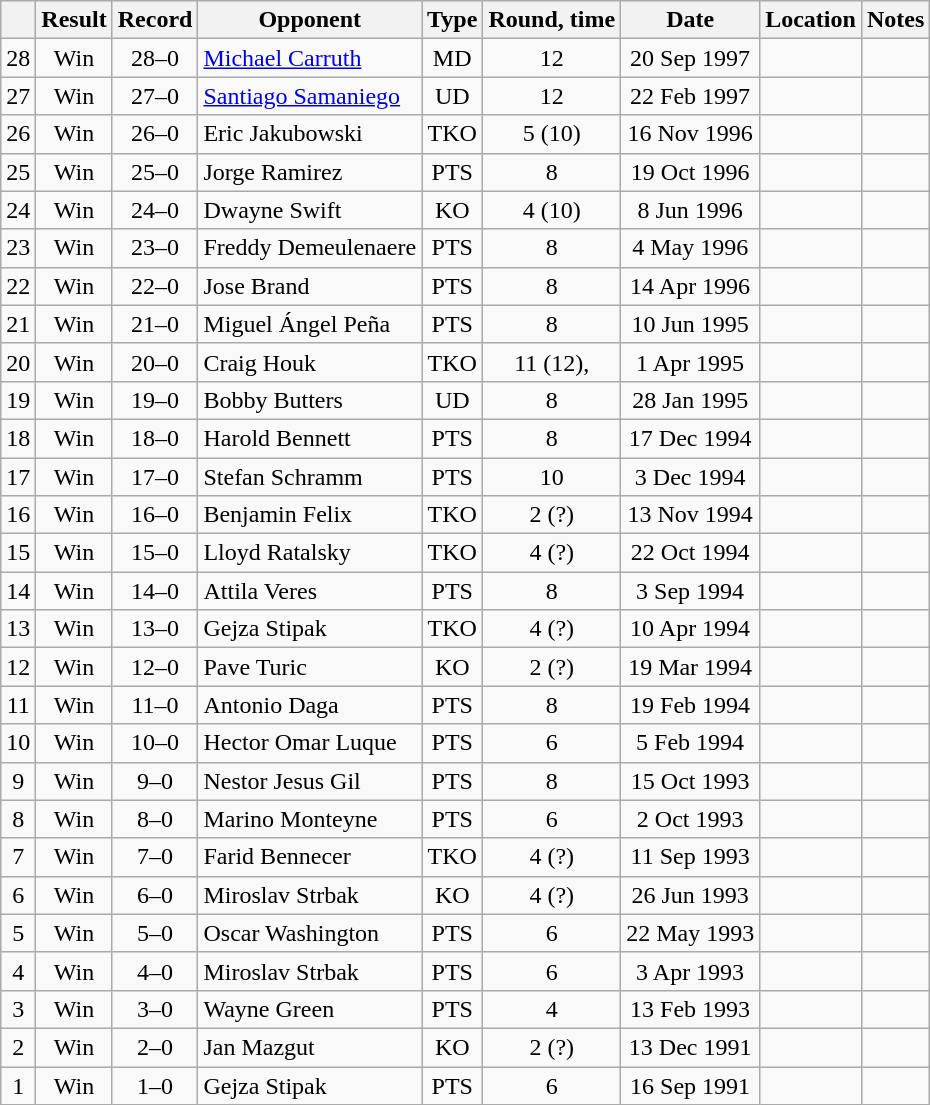<table class=wikitable style=text-align:center>
<tr>
<th></th>
<th>Result</th>
<th>Record</th>
<th>Opponent</th>
<th>Type</th>
<th>Round, time</th>
<th>Date</th>
<th>Location</th>
<th>Notes</th>
</tr>
<tr>
<td>28</td>
<td>Win</td>
<td>28–0</td>
<td align=left><a href='#'>Michael Carruth</a></td>
<td>MD</td>
<td>12</td>
<td>20 Sep 1997</td>
<td align=left></td>
<td align=left></td>
</tr>
<tr>
<td>27</td>
<td>Win</td>
<td>27–0</td>
<td align=left><a href='#'>Santiago Samaniego</a></td>
<td>UD</td>
<td>12</td>
<td>22 Feb 1997</td>
<td align=left></td>
<td align=left></td>
</tr>
<tr>
<td>26</td>
<td>Win</td>
<td>26–0</td>
<td align=left>Eric Jakubowski</td>
<td>TKO</td>
<td>5 (10)</td>
<td>16 Nov 1996</td>
<td align=left></td>
<td align=left></td>
</tr>
<tr>
<td>25</td>
<td>Win</td>
<td>25–0</td>
<td align=left>Jorge Ramirez</td>
<td>PTS</td>
<td>8</td>
<td>19 Oct 1996</td>
<td align=left></td>
<td align=left></td>
</tr>
<tr>
<td>24</td>
<td>Win</td>
<td>24–0</td>
<td align=left>Dwayne Swift</td>
<td>KO</td>
<td>4 (10)</td>
<td>8 Jun 1996</td>
<td align=left></td>
<td align=left></td>
</tr>
<tr>
<td>23</td>
<td>Win</td>
<td>23–0</td>
<td align=left>Freddy Demeulenaere</td>
<td>PTS</td>
<td>8</td>
<td>4 May 1996</td>
<td align=left></td>
<td align=left></td>
</tr>
<tr>
<td>22</td>
<td>Win</td>
<td>22–0</td>
<td align=left>Jose Brand</td>
<td>PTS</td>
<td>8</td>
<td>14 Apr 1996</td>
<td align=left></td>
<td align=left></td>
</tr>
<tr>
<td>21</td>
<td>Win</td>
<td>21–0</td>
<td align=left>Miguel Ángel Peña</td>
<td>PTS</td>
<td>8</td>
<td>10 Jun 1995</td>
<td align=left></td>
<td align=left></td>
</tr>
<tr>
<td>20</td>
<td>Win</td>
<td>20–0</td>
<td align=left>Craig Houk</td>
<td>TKO</td>
<td>11 (12), </td>
<td>1 Apr 1995</td>
<td align=left></td>
<td align=left></td>
</tr>
<tr>
<td>19</td>
<td>Win</td>
<td>19–0</td>
<td align=left>Bobby Butters</td>
<td>UD</td>
<td>8</td>
<td>28 Jan 1995</td>
<td align=left></td>
<td align=left></td>
</tr>
<tr>
<td>18</td>
<td>Win</td>
<td>18–0</td>
<td align=left>Harold Bennett</td>
<td>PTS</td>
<td>8</td>
<td>17 Dec 1994</td>
<td align=left></td>
<td align=left></td>
</tr>
<tr>
<td>17</td>
<td>Win</td>
<td>17–0</td>
<td align=left>Stefan Schramm</td>
<td>PTS</td>
<td>10</td>
<td>3 Dec 1994</td>
<td align=left></td>
<td align=left></td>
</tr>
<tr>
<td>16</td>
<td>Win</td>
<td>16–0</td>
<td align=left>Benjamin Felix</td>
<td>TKO</td>
<td>2 (?)</td>
<td>13 Nov 1994</td>
<td align=left></td>
<td align=left></td>
</tr>
<tr>
<td>15</td>
<td>Win</td>
<td>15–0</td>
<td align=left>Lloyd Ratalsky</td>
<td>TKO</td>
<td>4 (?)</td>
<td>22 Oct 1994</td>
<td align=left></td>
<td align=left></td>
</tr>
<tr>
<td>14</td>
<td>Win</td>
<td>14–0</td>
<td align=left>Attila Veres</td>
<td>PTS</td>
<td>8</td>
<td>3 Sep 1994</td>
<td align=left></td>
<td align=left></td>
</tr>
<tr>
<td>13</td>
<td>Win</td>
<td>13–0</td>
<td align=left>Gejza Stipak</td>
<td>TKO</td>
<td>4 (?)</td>
<td>10 Apr 1994</td>
<td align=left></td>
<td align=left></td>
</tr>
<tr>
<td>12</td>
<td>Win</td>
<td>12–0</td>
<td align=left>Pave Turic</td>
<td>KO</td>
<td>2 (?)</td>
<td>19 Mar 1994</td>
<td align=left></td>
<td align=left></td>
</tr>
<tr>
<td>11</td>
<td>Win</td>
<td>11–0</td>
<td align=left>Antonio Daga</td>
<td>PTS</td>
<td>8</td>
<td>19 Feb 1994</td>
<td align=left></td>
<td align=left></td>
</tr>
<tr>
<td>10</td>
<td>Win</td>
<td>10–0</td>
<td align=left>Hector Omar Luque</td>
<td>PTS</td>
<td>6</td>
<td>5 Feb 1994</td>
<td align=left></td>
<td align=left></td>
</tr>
<tr>
<td>9</td>
<td>Win</td>
<td>9–0</td>
<td align=left>Nestor Jesus Gil</td>
<td>PTS</td>
<td>8</td>
<td>15 Oct 1993</td>
<td align=left></td>
<td align=left></td>
</tr>
<tr>
<td>8</td>
<td>Win</td>
<td>8–0</td>
<td align=left>Marino Monteyne</td>
<td>PTS</td>
<td>6</td>
<td>2 Oct 1993</td>
<td align=left></td>
<td align=left></td>
</tr>
<tr>
<td>7</td>
<td>Win</td>
<td>7–0</td>
<td align=left>Farid Bennecer</td>
<td>TKO</td>
<td>4 (?)</td>
<td>11 Sep 1993</td>
<td align=left></td>
<td align=left></td>
</tr>
<tr>
<td>6</td>
<td>Win</td>
<td>6–0</td>
<td align=left>Miroslav Strbak</td>
<td>KO</td>
<td>4 (?)</td>
<td>26 Jun 1993</td>
<td align=left></td>
<td align=left></td>
</tr>
<tr>
<td>5</td>
<td>Win</td>
<td>5–0</td>
<td align=left>Oscar Washington</td>
<td>PTS</td>
<td>6</td>
<td>22 May 1993</td>
<td align=left></td>
<td align=left></td>
</tr>
<tr>
<td>4</td>
<td>Win</td>
<td>4–0</td>
<td align=left>Miroslav Strbak</td>
<td>PTS</td>
<td>6</td>
<td>3 Apr 1993</td>
<td align=left></td>
<td align=left></td>
</tr>
<tr>
<td>3</td>
<td>Win</td>
<td>3–0</td>
<td align=left>Wayne Green</td>
<td>PTS</td>
<td>4</td>
<td>13 Feb 1993</td>
<td align=left></td>
<td align=left></td>
</tr>
<tr>
<td>2</td>
<td>Win</td>
<td>2–0</td>
<td align=left>Jan Mazgut</td>
<td>KO</td>
<td>2 (?)</td>
<td>13 Dec 1991</td>
<td align=left></td>
<td align=left></td>
</tr>
<tr>
<td>1</td>
<td>Win</td>
<td>1–0</td>
<td align=left>Gejza Stipak</td>
<td>PTS</td>
<td>6</td>
<td>16 Sep 1991</td>
<td align=left></td>
<td align=left></td>
</tr>
</table>
